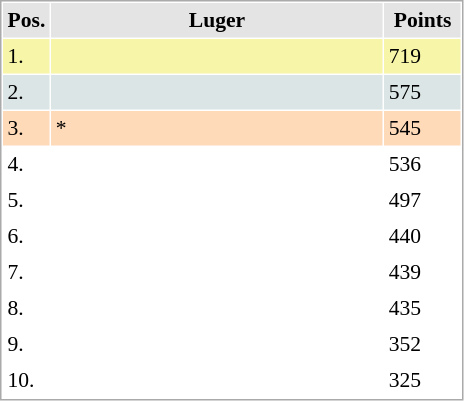<table cellspacing="1" cellpadding="3" style="border:1px solid #aaa; font-size:90%;">
<tr style="background:#e4e4e4;">
<th style="width:10px;">Pos.</th>
<th style="width:215px;">Luger</th>
<th style="width:45px;">Points</th>
</tr>
<tr style="background:#f7f6a8;">
<td>1.</td>
<td align="left"><strong></strong></td>
<td>719</td>
</tr>
<tr style="background:#dce5e5;">
<td>2.</td>
<td align="left"></td>
<td>575</td>
</tr>
<tr style="background:#ffdab9;">
<td>3.</td>
<td align="left">*</td>
<td>545</td>
</tr>
<tr>
<td>4.</td>
<td align="left"></td>
<td>536</td>
</tr>
<tr>
<td>5.</td>
<td align="left"></td>
<td>497</td>
</tr>
<tr>
<td>6.</td>
<td align="left"></td>
<td>440</td>
</tr>
<tr>
<td>7.</td>
<td align="left"></td>
<td>439</td>
</tr>
<tr>
<td>8.</td>
<td align="left"></td>
<td>435</td>
</tr>
<tr>
<td>9.</td>
<td align="left"></td>
<td>352</td>
</tr>
<tr>
<td>10.</td>
<td align="left"></td>
<td>325</td>
</tr>
</table>
